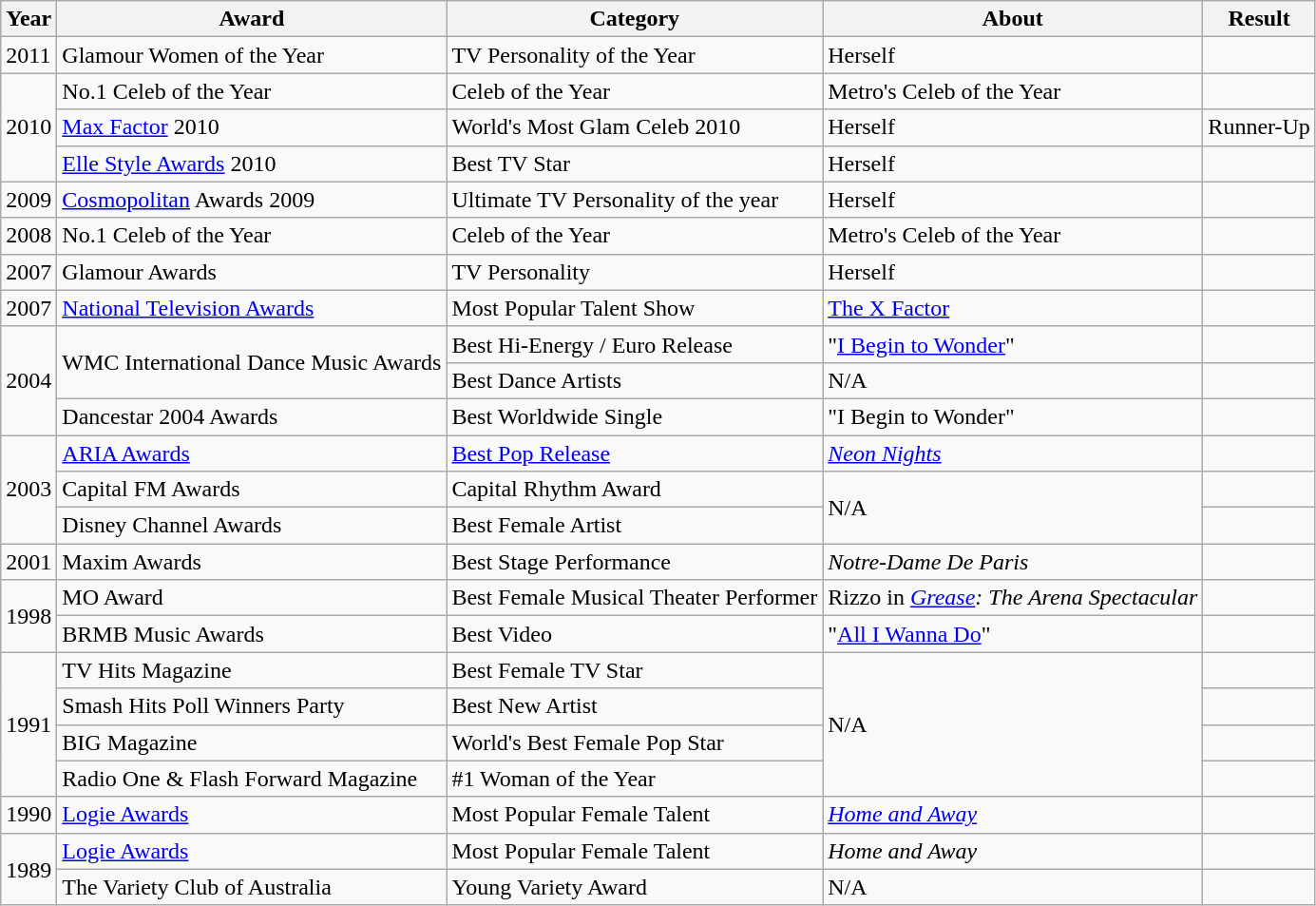<table class="wikitable">
<tr>
<th>Year</th>
<th>Award</th>
<th>Category</th>
<th>About</th>
<th>Result</th>
</tr>
<tr>
<td>2011</td>
<td>Glamour Women of the Year</td>
<td>TV Personality of the Year</td>
<td>Herself</td>
<td></td>
</tr>
<tr>
<td rowspan=3>2010</td>
<td>No.1 Celeb of the Year</td>
<td>Celeb of the Year</td>
<td>Metro's Celeb of the Year</td>
<td></td>
</tr>
<tr>
<td><a href='#'>Max Factor</a> 2010</td>
<td>World's Most Glam Celeb 2010</td>
<td>Herself</td>
<td align=center>Runner-Up</td>
</tr>
<tr>
<td><a href='#'>Elle Style Awards</a> 2010</td>
<td>Best TV Star</td>
<td>Herself</td>
<td></td>
</tr>
<tr>
<td>2009</td>
<td><a href='#'>Cosmopolitan</a> Awards 2009</td>
<td>Ultimate TV Personality of the year</td>
<td>Herself</td>
<td></td>
</tr>
<tr>
<td>2008</td>
<td>No.1 Celeb of the Year</td>
<td>Celeb of the Year</td>
<td>Metro's Celeb of the Year</td>
<td></td>
</tr>
<tr>
<td>2007</td>
<td>Glamour Awards</td>
<td>TV Personality</td>
<td>Herself</td>
<td></td>
</tr>
<tr>
<td>2007</td>
<td><a href='#'>National Television Awards</a></td>
<td>Most Popular Talent Show</td>
<td><a href='#'>The X Factor</a></td>
<td></td>
</tr>
<tr>
<td rowspan=3>2004</td>
<td rowspan=2>WMC International Dance Music Awards</td>
<td>Best Hi-Energy / Euro Release</td>
<td>"<a href='#'>I Begin to Wonder</a>"</td>
<td></td>
</tr>
<tr>
<td>Best Dance Artists</td>
<td>N/A</td>
<td></td>
</tr>
<tr>
<td>Dancestar 2004 Awards</td>
<td>Best Worldwide Single</td>
<td>"I Begin to Wonder"</td>
<td></td>
</tr>
<tr>
<td rowspan=3>2003</td>
<td><a href='#'>ARIA Awards</a></td>
<td><a href='#'>Best Pop Release</a></td>
<td><em><a href='#'>Neon Nights</a></em></td>
<td></td>
</tr>
<tr>
<td>Capital FM Awards</td>
<td>Capital Rhythm Award</td>
<td rowspan=2>N/A</td>
<td></td>
</tr>
<tr>
<td>Disney Channel Awards</td>
<td>Best Female Artist</td>
<td></td>
</tr>
<tr>
<td>2001</td>
<td>Maxim Awards</td>
<td>Best Stage Performance</td>
<td><em>Notre-Dame De Paris</em></td>
<td></td>
</tr>
<tr>
<td rowspan=2>1998</td>
<td>MO Award</td>
<td>Best Female Musical Theater Performer</td>
<td>Rizzo in <em><a href='#'>Grease</a>: The Arena Spectacular</em></td>
<td></td>
</tr>
<tr>
<td>BRMB Music Awards</td>
<td>Best Video</td>
<td>"<a href='#'>All I Wanna Do</a>"</td>
<td></td>
</tr>
<tr>
<td rowspan=4>1991</td>
<td>TV Hits Magazine</td>
<td>Best Female TV Star</td>
<td rowspan=4>N/A</td>
<td></td>
</tr>
<tr>
<td>Smash Hits Poll Winners Party</td>
<td>Best New Artist</td>
<td></td>
</tr>
<tr>
<td>BIG Magazine</td>
<td>World's Best Female Pop Star</td>
<td></td>
</tr>
<tr>
<td>Radio One & Flash Forward Magazine</td>
<td>#1 Woman of the Year</td>
<td></td>
</tr>
<tr>
<td>1990</td>
<td><a href='#'>Logie Awards</a></td>
<td>Most Popular Female Talent</td>
<td><em><a href='#'>Home and Away</a></em></td>
<td></td>
</tr>
<tr>
<td rowspan=2>1989</td>
<td><a href='#'>Logie Awards</a></td>
<td>Most Popular Female Talent</td>
<td><em>Home and Away</em></td>
<td></td>
</tr>
<tr>
<td>The Variety Club of Australia</td>
<td>Young Variety Award</td>
<td>N/A</td>
<td></td>
</tr>
</table>
